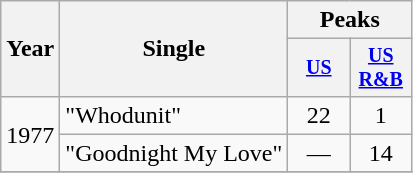<table class="wikitable" style="text-align:center;">
<tr>
<th rowspan="2">Year</th>
<th rowspan="2">Single</th>
<th colspan="2">Peaks</th>
</tr>
<tr style="font-size:smaller;">
<th width="35"><a href='#'>US</a><br></th>
<th width="35"><a href='#'>US<br>R&B</a><br></th>
</tr>
<tr>
<td rowspan="2">1977</td>
<td align="left">"Whodunit"</td>
<td>22</td>
<td>1</td>
</tr>
<tr>
<td align="left">"Goodnight My Love"</td>
<td>—</td>
<td>14</td>
</tr>
<tr>
</tr>
</table>
